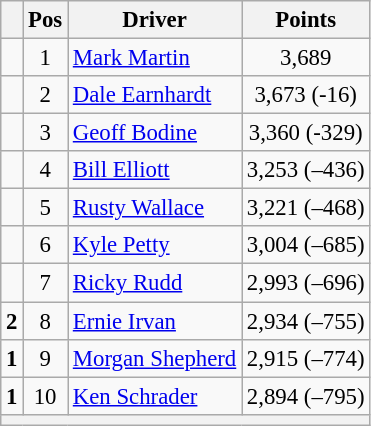<table class="wikitable" style="font-size: 95%;">
<tr>
<th></th>
<th>Pos</th>
<th>Driver</th>
<th>Points</th>
</tr>
<tr>
<td align="left"></td>
<td style="text-align:center;">1</td>
<td><a href='#'>Mark Martin</a></td>
<td style="text-align:center;">3,689</td>
</tr>
<tr>
<td align="left"></td>
<td style="text-align:center;">2</td>
<td><a href='#'>Dale Earnhardt</a></td>
<td style="text-align:center;">3,673 (-16)</td>
</tr>
<tr>
<td align="left"></td>
<td style="text-align:center;">3</td>
<td><a href='#'>Geoff Bodine</a></td>
<td style="text-align:center;">3,360 (-329)</td>
</tr>
<tr>
<td align="left"></td>
<td style="text-align:center;">4</td>
<td><a href='#'>Bill Elliott</a></td>
<td style="text-align:center;">3,253 (–436)</td>
</tr>
<tr>
<td align="left"></td>
<td style="text-align:center;">5</td>
<td><a href='#'>Rusty Wallace</a></td>
<td style="text-align:center;">3,221 (–468)</td>
</tr>
<tr>
<td align="left"></td>
<td style="text-align:center;">6</td>
<td><a href='#'>Kyle Petty</a></td>
<td style="text-align:center;">3,004 (–685)</td>
</tr>
<tr>
<td align="left"></td>
<td style="text-align:center;">7</td>
<td><a href='#'>Ricky Rudd</a></td>
<td style="text-align:center;">2,993 (–696)</td>
</tr>
<tr>
<td align="left">  <strong>2</strong></td>
<td style="text-align:center;">8</td>
<td><a href='#'>Ernie Irvan</a></td>
<td style="text-align:center;">2,934 (–755)</td>
</tr>
<tr>
<td align="left">  <strong>1</strong></td>
<td style="text-align:center;">9</td>
<td><a href='#'>Morgan Shepherd</a></td>
<td style="text-align:center;">2,915 (–774)</td>
</tr>
<tr>
<td align="left">  <strong>1</strong></td>
<td style="text-align:center;">10</td>
<td><a href='#'>Ken Schrader</a></td>
<td style="text-align:center;">2,894 (–795)</td>
</tr>
<tr class="sortbottom">
<th colspan="9"></th>
</tr>
</table>
